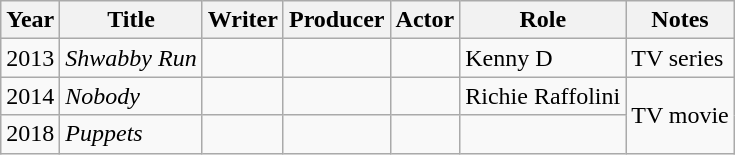<table class="wikitable">
<tr>
<th>Year</th>
<th>Title</th>
<th>Writer</th>
<th>Producer</th>
<th>Actor</th>
<th>Role</th>
<th>Notes</th>
</tr>
<tr>
<td>2013</td>
<td><em>Shwabby Run</em></td>
<td></td>
<td></td>
<td></td>
<td>Kenny D</td>
<td>TV series</td>
</tr>
<tr>
<td>2014</td>
<td><em>Nobody</em></td>
<td></td>
<td></td>
<td></td>
<td>Richie Raffolini</td>
<td rowspan=2>TV movie</td>
</tr>
<tr>
<td>2018</td>
<td><em>Puppets</em></td>
<td></td>
<td></td>
<td></td>
<td></td>
</tr>
</table>
